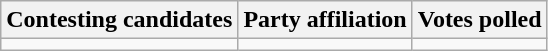<table class="wikitable sortable">
<tr>
<th>Contesting candidates</th>
<th>Party affiliation</th>
<th>Votes polled</th>
</tr>
<tr>
<td></td>
<td></td>
<td></td>
</tr>
</table>
